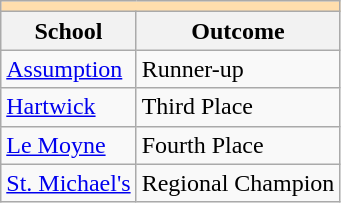<table class="wikitable" style="float:left; margin-right:1em;">
<tr>
<th colspan="3" style="background:#ffdead;"></th>
</tr>
<tr>
<th>School</th>
<th>Outcome</th>
</tr>
<tr>
<td><a href='#'>Assumption</a></td>
<td>Runner-up</td>
</tr>
<tr>
<td><a href='#'>Hartwick</a></td>
<td>Third Place</td>
</tr>
<tr>
<td><a href='#'>Le Moyne</a></td>
<td>Fourth Place</td>
</tr>
<tr>
<td><a href='#'>St. Michael's</a></td>
<td>Regional Champion</td>
</tr>
</table>
